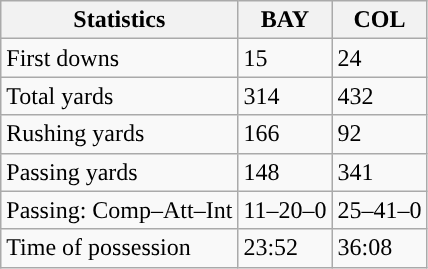<table class="wikitable" style="float: left;">
<tr>
<th>Statistics</th>
<th>BAY</th>
<th>COL</th>
</tr>
<tr>
<td>First downs</td>
<td>15</td>
<td>24</td>
</tr>
<tr>
<td>Total yards</td>
<td>314</td>
<td>432</td>
</tr>
<tr>
<td>Rushing yards</td>
<td>166</td>
<td>92</td>
</tr>
<tr>
<td>Passing yards</td>
<td>148</td>
<td>341</td>
</tr>
<tr>
<td>Passing: Comp–Att–Int</td>
<td>11–20–0</td>
<td>25–41–0</td>
</tr>
<tr>
<td>Time of possession</td>
<td>23:52</td>
<td>36:08</td>
</tr>
</table>
